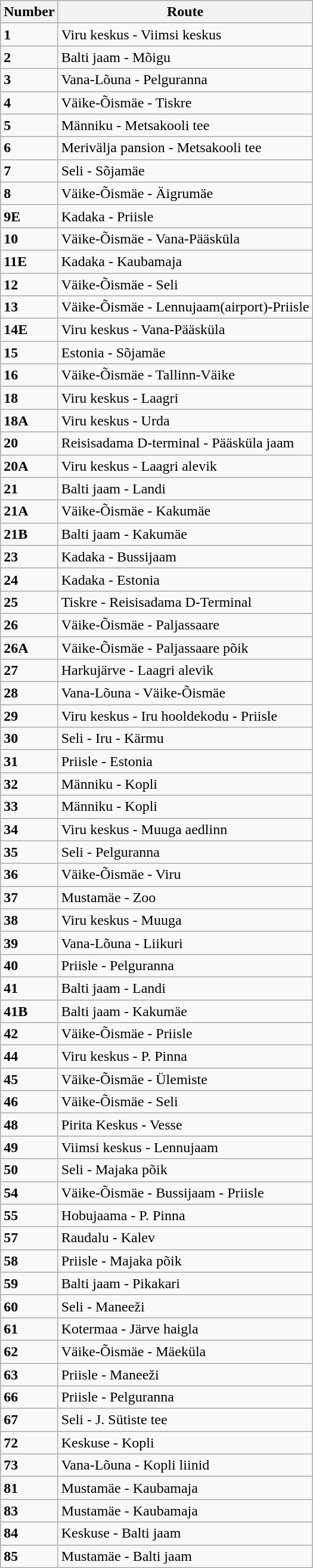<table class="wikitable">
<tr>
<th>Number</th>
<th>Route</th>
</tr>
<tr>
<td><strong>1</strong></td>
<td>Viru keskus - Viimsi keskus</td>
</tr>
<tr>
<td><strong>2</strong></td>
<td>Balti jaam - Mõigu</td>
</tr>
<tr>
<td><strong>3</strong></td>
<td>Vana-Lõuna - Pelguranna</td>
</tr>
<tr>
<td><strong>4</strong></td>
<td>Väike-Õismäe - Tiskre</td>
</tr>
<tr>
<td><strong>5</strong></td>
<td>Männiku - Metsakooli tee</td>
</tr>
<tr>
<td><strong>6</strong></td>
<td>Merivälja pansion - Metsakooli tee</td>
</tr>
<tr>
<td><strong>7</strong></td>
<td>Seli - Sõjamäe</td>
</tr>
<tr>
<td><strong>8</strong></td>
<td>Väike-Õismäe - Äigrumäe</td>
</tr>
<tr>
<td><strong>9E</strong></td>
<td>Kadaka - Priisle</td>
</tr>
<tr>
<td><strong>10</strong></td>
<td>Väike-Õismäe - Vana-Pääsküla</td>
</tr>
<tr>
<td><strong>11E</strong></td>
<td>Kadaka - Kaubamaja</td>
</tr>
<tr>
<td><strong>12</strong></td>
<td>Väike-Õismäe - Seli</td>
</tr>
<tr>
<td><strong>13</strong></td>
<td>Väike-Õismäe - Lennujaam(airport)-Priisle</td>
</tr>
<tr>
<td><strong>14E</strong></td>
<td>Viru keskus - Vana-Pääsküla</td>
</tr>
<tr>
<td><strong>15</strong></td>
<td>Estonia - Sõjamäe</td>
</tr>
<tr>
<td><strong>16</strong></td>
<td>Väike-Õismäe - Tallinn-Väike</td>
</tr>
<tr>
<td><strong>18</strong></td>
<td>Viru keskus - Laagri</td>
</tr>
<tr>
<td><strong>18A</strong></td>
<td>Viru keskus - Urda</td>
</tr>
<tr>
<td><strong>20</strong></td>
<td>Reisisadama D-terminal - Pääsküla jaam</td>
</tr>
<tr>
<td><strong>20A</strong></td>
<td>Viru keskus - Laagri alevik</td>
</tr>
<tr>
<td><strong>21</strong></td>
<td>Balti jaam - Landi</td>
</tr>
<tr>
<td><strong>21A</strong></td>
<td>Väike-Õismäe - Kakumäe</td>
</tr>
<tr>
<td><strong>21B</strong></td>
<td>Balti jaam - Kakumäe</td>
</tr>
<tr>
<td><strong>23</strong></td>
<td>Kadaka - Bussijaam</td>
</tr>
<tr>
<td><strong>24</strong></td>
<td>Kadaka - Estonia</td>
</tr>
<tr>
<td><strong>25</strong></td>
<td>Tiskre - Reisisadama D-Terminal</td>
</tr>
<tr>
<td><strong>26</strong></td>
<td>Väike-Õismäe - Paljassaare</td>
</tr>
<tr>
<td><strong>26A</strong></td>
<td>Väike-Õismäe - Paljassaare põik</td>
</tr>
<tr>
<td><strong>27</strong></td>
<td>Harkujärve - Laagri alevik</td>
</tr>
<tr>
<td><strong>28</strong></td>
<td>Vana-Lõuna - Väike-Õismäe</td>
</tr>
<tr>
<td><strong>29</strong></td>
<td>Viru keskus - Iru hooldekodu - Priisle</td>
</tr>
<tr>
<td><strong>30</strong></td>
<td>Seli - Iru - Kärmu</td>
</tr>
<tr>
<td><strong>31</strong></td>
<td>Priisle - Estonia</td>
</tr>
<tr>
<td><strong>32</strong></td>
<td>Männiku - Kopli</td>
</tr>
<tr>
<td><strong>33</strong></td>
<td>Männiku - Kopli</td>
</tr>
<tr>
<td><strong>34</strong></td>
<td>Viru keskus - Muuga aedlinn</td>
</tr>
<tr>
<td><strong>35</strong></td>
<td>Seli - Pelguranna</td>
</tr>
<tr>
<td><strong>36</strong></td>
<td>Väike-Õismäe - Viru</td>
</tr>
<tr>
<td><strong>37</strong></td>
<td>Mustamäe - Zoo</td>
</tr>
<tr>
<td><strong>38</strong></td>
<td>Viru keskus - Muuga</td>
</tr>
<tr>
<td><strong>39</strong></td>
<td>Vana-Lõuna - Liikuri</td>
</tr>
<tr>
<td><strong>40</strong></td>
<td>Priisle - Pelguranna</td>
</tr>
<tr>
<td><strong>41</strong></td>
<td>Balti jaam - Landi</td>
</tr>
<tr>
<td><strong>41B</strong></td>
<td>Balti jaam - Kakumäe</td>
</tr>
<tr>
<td><strong>42</strong></td>
<td>Väike-Õismäe - Priisle</td>
</tr>
<tr>
<td><strong>44</strong></td>
<td>Viru keskus - P. Pinna</td>
</tr>
<tr>
<td><strong>45</strong></td>
<td>Väike-Õismäe - Ülemiste</td>
</tr>
<tr>
<td><strong>46</strong></td>
<td>Väike-Õismäe - Seli</td>
</tr>
<tr>
<td><strong>48</strong></td>
<td>Pirita Keskus - Vesse</td>
</tr>
<tr>
<td><strong>49</strong></td>
<td>Viimsi keskus - Lennujaam</td>
</tr>
<tr>
<td><strong>50</strong></td>
<td>Seli - Majaka põik</td>
</tr>
<tr>
<td><strong>54</strong></td>
<td>Väike-Õismäe - Bussijaam - Priisle</td>
</tr>
<tr>
<td><strong>55</strong></td>
<td>Hobujaama - P. Pinna</td>
</tr>
<tr>
<td><strong>57</strong></td>
<td>Raudalu - Kalev</td>
</tr>
<tr>
<td><strong>58</strong></td>
<td>Priisle - Majaka põik</td>
</tr>
<tr>
<td><strong>59</strong></td>
<td>Balti jaam - Pikakari</td>
</tr>
<tr>
<td><strong>60</strong></td>
<td>Seli - Maneeži</td>
</tr>
<tr>
<td><strong>61</strong></td>
<td>Kotermaa - Järve haigla</td>
</tr>
<tr>
<td><strong>62</strong></td>
<td>Väike-Õismäe - Mäeküla</td>
</tr>
<tr>
<td><strong>63</strong></td>
<td>Priisle - Maneeži</td>
</tr>
<tr>
<td><strong>66</strong></td>
<td>Priisle - Pelguranna</td>
</tr>
<tr>
<td><strong>67</strong></td>
<td>Seli - J. Sütiste tee</td>
</tr>
<tr>
<td><strong>72</strong></td>
<td>Keskuse - Kopli</td>
</tr>
<tr>
<td><strong>73</strong></td>
<td>Vana-Lõuna - Kopli liinid</td>
</tr>
<tr>
<td><strong>81</strong></td>
<td>Mustamäe - Kaubamaja</td>
</tr>
<tr>
<td><strong>83</strong></td>
<td>Mustamäe - Kaubamaja</td>
</tr>
<tr>
<td><strong>84</strong></td>
<td>Keskuse - Balti jaam</td>
</tr>
<tr>
<td><strong>85</strong></td>
<td>Mustamäe - Balti jaam</td>
</tr>
</table>
